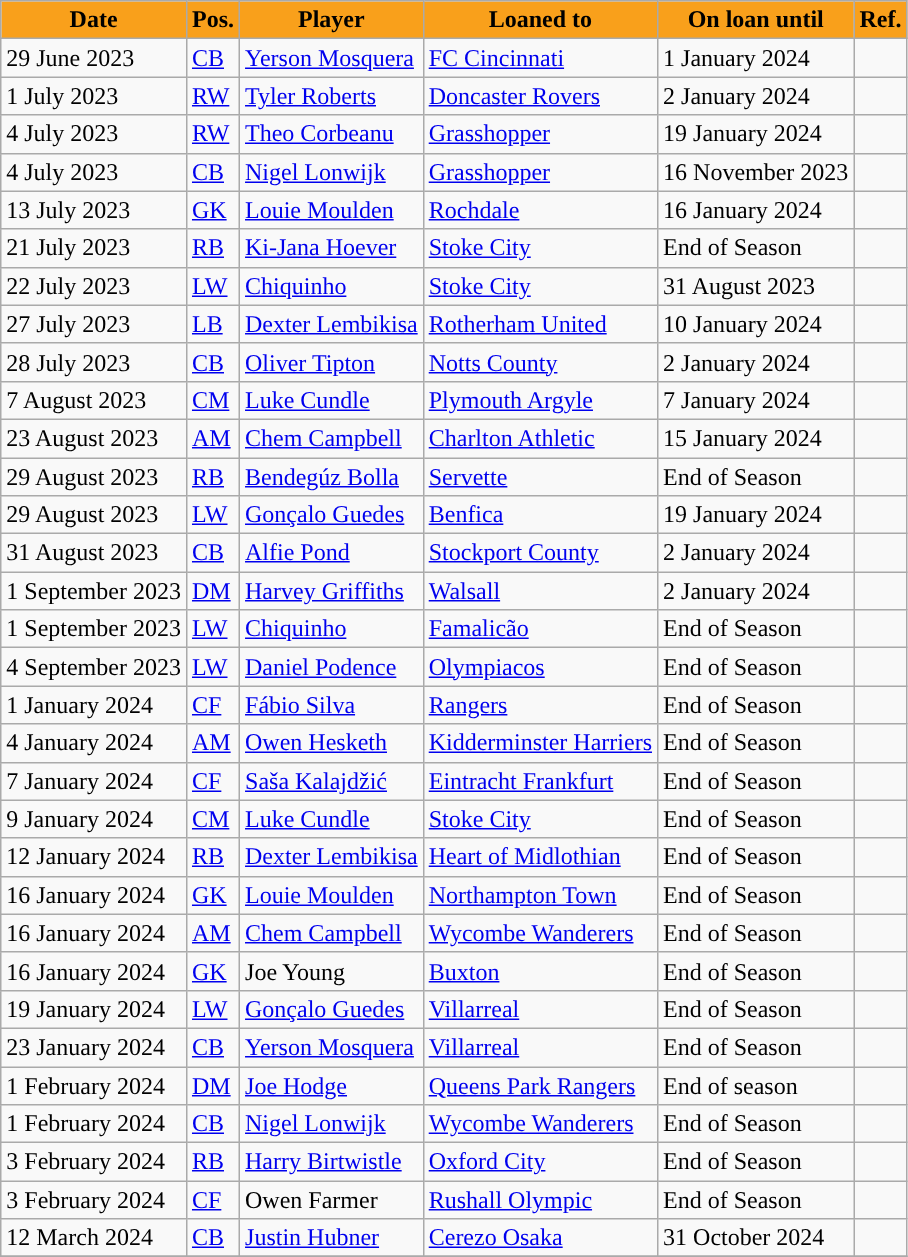<table class="wikitable plainrowheaders sortable">
<tr>
<th style="background:#F9A01B; color:#000000; ">Date</th>
<th style="background:#F9A01B; color:#000000; ">Pos.</th>
<th style="background:#F9A01B; color:#000000; ">Player</th>
<th style="background:#F9A01B; color:#000000; ">Loaned to</th>
<th style="background:#F9A01B; color:#000000; ">On loan until</th>
<th style="background:#F9A01B; color:#000000; ">Ref.</th>
</tr>
<tr>
<td>29 June 2023</td>
<td><a href='#'>CB</a></td>
<td> <a href='#'>Yerson Mosquera</a></td>
<td> <a href='#'>FC Cincinnati</a></td>
<td>1 January 2024</td>
<td></td>
</tr>
<tr>
<td>1 July 2023</td>
<td><a href='#'>RW</a></td>
<td> <a href='#'>Tyler Roberts</a></td>
<td> <a href='#'>Doncaster Rovers</a></td>
<td>2 January 2024</td>
<td></td>
</tr>
<tr>
<td>4 July 2023</td>
<td><a href='#'>RW</a></td>
<td> <a href='#'>Theo Corbeanu</a></td>
<td> <a href='#'>Grasshopper</a></td>
<td>19 January 2024</td>
<td></td>
</tr>
<tr>
<td>4 July 2023</td>
<td><a href='#'>CB</a></td>
<td> <a href='#'>Nigel Lonwijk</a></td>
<td> <a href='#'>Grasshopper</a></td>
<td>16 November 2023</td>
<td></td>
</tr>
<tr>
<td>13 July 2023</td>
<td><a href='#'>GK</a></td>
<td> <a href='#'>Louie Moulden</a></td>
<td> <a href='#'>Rochdale</a></td>
<td>16 January 2024</td>
<td></td>
</tr>
<tr>
<td>21 July 2023</td>
<td><a href='#'>RB</a></td>
<td> <a href='#'>Ki-Jana Hoever</a></td>
<td> <a href='#'>Stoke City</a></td>
<td>End of Season</td>
<td></td>
</tr>
<tr>
<td>22 July 2023</td>
<td><a href='#'>LW</a></td>
<td> <a href='#'>Chiquinho</a></td>
<td> <a href='#'>Stoke City</a></td>
<td>31 August 2023</td>
<td></td>
</tr>
<tr>
<td>27 July 2023</td>
<td><a href='#'>LB</a></td>
<td> <a href='#'>Dexter Lembikisa</a></td>
<td> <a href='#'>Rotherham United</a></td>
<td>10 January 2024</td>
<td></td>
</tr>
<tr>
<td>28 July 2023</td>
<td><a href='#'>CB</a></td>
<td> <a href='#'>Oliver Tipton</a></td>
<td> <a href='#'>Notts County</a></td>
<td>2 January 2024</td>
<td></td>
</tr>
<tr>
<td>7 August 2023</td>
<td><a href='#'>CM</a></td>
<td> <a href='#'>Luke Cundle</a></td>
<td> <a href='#'>Plymouth Argyle</a></td>
<td>7 January 2024</td>
<td></td>
</tr>
<tr>
<td>23 August 2023</td>
<td><a href='#'>AM</a></td>
<td> <a href='#'>Chem Campbell</a></td>
<td> <a href='#'>Charlton Athletic</a></td>
<td>15 January 2024</td>
<td></td>
</tr>
<tr>
<td>29 August 2023</td>
<td><a href='#'>RB</a></td>
<td> <a href='#'>Bendegúz Bolla</a></td>
<td> <a href='#'>Servette</a></td>
<td>End of Season</td>
<td></td>
</tr>
<tr>
<td>29 August 2023</td>
<td><a href='#'>LW</a></td>
<td> <a href='#'>Gonçalo Guedes</a></td>
<td> <a href='#'>Benfica</a></td>
<td>19 January 2024</td>
<td></td>
</tr>
<tr>
<td>31 August 2023</td>
<td><a href='#'>CB</a></td>
<td> <a href='#'>Alfie Pond</a></td>
<td> <a href='#'>Stockport County</a></td>
<td>2 January 2024</td>
<td></td>
</tr>
<tr>
<td>1 September 2023</td>
<td><a href='#'>DM</a></td>
<td> <a href='#'>Harvey Griffiths</a></td>
<td> <a href='#'>Walsall</a></td>
<td>2 January 2024</td>
<td></td>
</tr>
<tr>
<td>1 September 2023</td>
<td><a href='#'>LW</a></td>
<td> <a href='#'>Chiquinho</a></td>
<td> <a href='#'>Famalicão</a></td>
<td>End of Season</td>
<td></td>
</tr>
<tr>
<td>4 September 2023</td>
<td><a href='#'>LW</a></td>
<td> <a href='#'>Daniel Podence</a></td>
<td> <a href='#'>Olympiacos</a></td>
<td>End of Season</td>
<td></td>
</tr>
<tr>
<td>1 January 2024</td>
<td><a href='#'>CF</a></td>
<td> <a href='#'>Fábio Silva</a></td>
<td> <a href='#'>Rangers</a></td>
<td>End of Season</td>
<td></td>
</tr>
<tr>
<td>4 January 2024</td>
<td><a href='#'>AM</a></td>
<td> <a href='#'>Owen Hesketh</a></td>
<td> <a href='#'>Kidderminster Harriers</a></td>
<td>End of Season</td>
<td></td>
</tr>
<tr>
<td>7 January 2024</td>
<td><a href='#'>CF</a></td>
<td> <a href='#'>Saša Kalajdžić</a></td>
<td> <a href='#'>Eintracht Frankfurt</a></td>
<td>End of Season</td>
<td></td>
</tr>
<tr>
<td>9 January 2024</td>
<td><a href='#'>CM</a></td>
<td> <a href='#'>Luke Cundle</a></td>
<td> <a href='#'>Stoke City</a></td>
<td>End of Season</td>
<td></td>
</tr>
<tr>
<td>12 January 2024</td>
<td><a href='#'>RB</a></td>
<td> <a href='#'>Dexter Lembikisa</a></td>
<td> <a href='#'>Heart of Midlothian</a></td>
<td>End of Season</td>
<td></td>
</tr>
<tr>
<td>16 January 2024</td>
<td><a href='#'>GK</a></td>
<td> <a href='#'>Louie Moulden</a></td>
<td> <a href='#'>Northampton Town</a></td>
<td>End of Season</td>
<td></td>
</tr>
<tr>
<td>16 January 2024</td>
<td><a href='#'>AM</a></td>
<td> <a href='#'>Chem Campbell</a></td>
<td> <a href='#'>Wycombe Wanderers</a></td>
<td>End of Season</td>
<td></td>
</tr>
<tr>
<td>16 January 2024</td>
<td><a href='#'>GK</a></td>
<td> Joe Young</td>
<td> <a href='#'>Buxton</a></td>
<td>End of Season</td>
<td></td>
</tr>
<tr>
<td>19 January 2024</td>
<td><a href='#'>LW</a></td>
<td> <a href='#'>Gonçalo Guedes</a></td>
<td> <a href='#'>Villarreal</a></td>
<td>End of Season</td>
<td></td>
</tr>
<tr>
<td>23 January 2024</td>
<td><a href='#'>CB</a></td>
<td> <a href='#'>Yerson Mosquera</a></td>
<td> <a href='#'>Villarreal</a></td>
<td>End of Season</td>
<td></td>
</tr>
<tr>
<td>1 February 2024</td>
<td><a href='#'>DM</a></td>
<td> <a href='#'>Joe Hodge</a></td>
<td> <a href='#'>Queens Park Rangers</a></td>
<td>End of season</td>
<td></td>
</tr>
<tr>
<td>1 February 2024</td>
<td><a href='#'>CB</a></td>
<td> <a href='#'>Nigel Lonwijk</a></td>
<td> <a href='#'>Wycombe Wanderers</a></td>
<td>End of Season</td>
<td></td>
</tr>
<tr>
<td>3 February 2024</td>
<td><a href='#'>RB</a></td>
<td> <a href='#'>Harry Birtwistle</a></td>
<td> <a href='#'>Oxford City</a></td>
<td>End of Season</td>
<td></td>
</tr>
<tr>
<td>3 February 2024</td>
<td><a href='#'>CF</a></td>
<td> Owen Farmer</td>
<td> <a href='#'>Rushall Olympic</a></td>
<td>End of Season</td>
<td></td>
</tr>
<tr>
<td>12 March 2024</td>
<td><a href='#'>CB</a></td>
<td> <a href='#'>Justin Hubner</a></td>
<td> <a href='#'>Cerezo Osaka</a></td>
<td>31 October 2024</td>
<td></td>
</tr>
<tr>
</tr>
</table>
